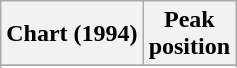<table class="wikitable sortable plainrowheaders" style="text-align:center">
<tr>
<th scope="col">Chart (1994)</th>
<th scope="col">Peak<br>position</th>
</tr>
<tr>
</tr>
<tr>
</tr>
</table>
